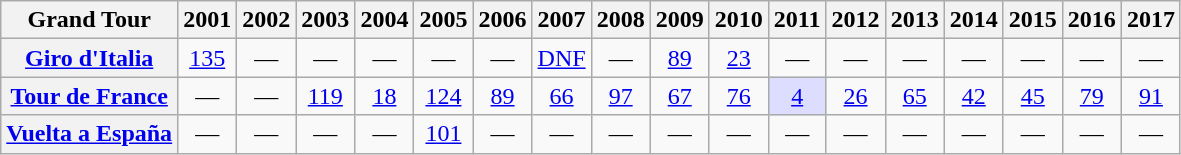<table class="wikitable plainrowheaders">
<tr>
<th scope="col">Grand Tour</th>
<th scope="col">2001</th>
<th scope="col">2002</th>
<th scope="col">2003</th>
<th scope="col">2004</th>
<th scope="col">2005</th>
<th scope="col">2006</th>
<th scope="col">2007</th>
<th scope="col">2008</th>
<th scope="col">2009</th>
<th scope="col">2010</th>
<th scope="col">2011</th>
<th scope="col">2012</th>
<th scope="col">2013</th>
<th scope="col">2014</th>
<th scope="col">2015</th>
<th scope="col">2016</th>
<th scope="col">2017</th>
</tr>
<tr style="text-align:center;">
<th scope="row"> <a href='#'>Giro d'Italia</a></th>
<td><a href='#'>135</a></td>
<td>—</td>
<td>—</td>
<td>—</td>
<td>—</td>
<td>—</td>
<td><a href='#'>DNF</a></td>
<td>—</td>
<td><a href='#'>89</a></td>
<td><a href='#'>23</a></td>
<td>—</td>
<td>—</td>
<td>—</td>
<td>—</td>
<td>—</td>
<td>—</td>
<td>—</td>
</tr>
<tr style="text-align:center;">
<th scope="row"> <a href='#'>Tour de France</a></th>
<td>—</td>
<td>—</td>
<td><a href='#'>119</a></td>
<td><a href='#'>18</a></td>
<td><a href='#'>124</a></td>
<td><a href='#'>89</a></td>
<td><a href='#'>66</a></td>
<td><a href='#'>97</a></td>
<td><a href='#'>67</a></td>
<td><a href='#'>76</a></td>
<td style="background:#ddf;"><a href='#'>4</a></td>
<td><a href='#'>26</a></td>
<td><a href='#'>65</a></td>
<td><a href='#'>42</a></td>
<td><a href='#'>45</a></td>
<td><a href='#'>79</a></td>
<td><a href='#'>91</a></td>
</tr>
<tr style="text-align:center;">
<th scope="row"> <a href='#'>Vuelta a España</a></th>
<td>—</td>
<td>—</td>
<td>—</td>
<td>—</td>
<td><a href='#'>101</a></td>
<td>—</td>
<td>—</td>
<td>—</td>
<td>—</td>
<td>—</td>
<td>—</td>
<td>—</td>
<td>—</td>
<td>—</td>
<td>—</td>
<td>—</td>
<td>—</td>
</tr>
</table>
